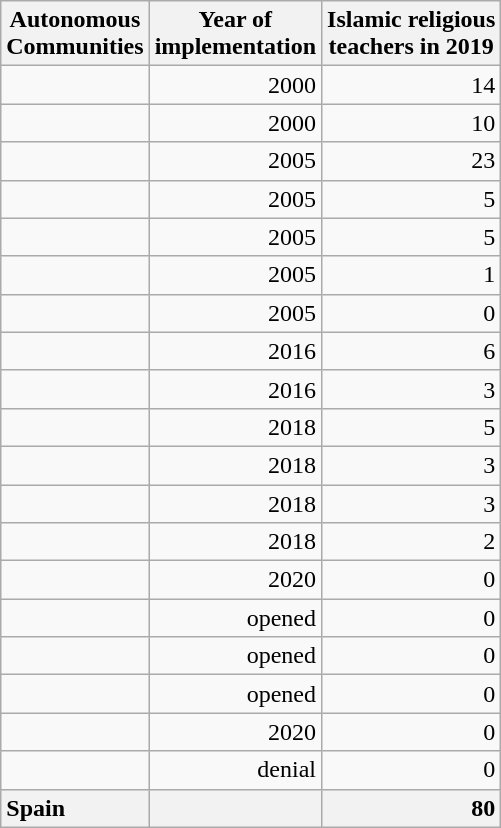<table class="wikitable sortable">
<tr>
<th>Autonomous  <br> Communities</th>
<th>Year of  <br> implementation</th>
<th>Islamic religious <br> teachers in 2019</th>
</tr>
<tr>
<td></td>
<td style="text-align:right;">2000</td>
<td style="text-align:right;">14</td>
</tr>
<tr>
<td></td>
<td style="text-align:right;">2000</td>
<td style="text-align:right;">10</td>
</tr>
<tr>
<td></td>
<td style="text-align:right;">2005</td>
<td style="text-align:right;">23</td>
</tr>
<tr>
<td></td>
<td style="text-align:right;">2005</td>
<td style="text-align:right;">5</td>
</tr>
<tr>
<td></td>
<td style="text-align:right;">2005</td>
<td style="text-align:right;">5</td>
</tr>
<tr>
<td></td>
<td style="text-align:right;">2005</td>
<td style="text-align:right;">1</td>
</tr>
<tr>
<td></td>
<td style="text-align:right;">2005</td>
<td style="text-align:right;">0</td>
</tr>
<tr>
<td></td>
<td style="text-align:right;">2016</td>
<td style="text-align:right;">6</td>
</tr>
<tr>
<td></td>
<td style="text-align:right;">2016</td>
<td style="text-align:right;">3</td>
</tr>
<tr>
<td></td>
<td style="text-align:right;">2018</td>
<td style="text-align:right;">5</td>
</tr>
<tr>
<td></td>
<td style="text-align:right;">2018</td>
<td style="text-align:right;">3</td>
</tr>
<tr>
<td></td>
<td style="text-align:right;">2018</td>
<td style="text-align:right;">3</td>
</tr>
<tr>
<td></td>
<td style="text-align:right;">2018</td>
<td style="text-align:right;">2</td>
</tr>
<tr>
<td></td>
<td style="text-align:right;">2020</td>
<td style="text-align:right;">0</td>
</tr>
<tr>
<td></td>
<td style="text-align:right;">opened</td>
<td style="text-align:right;">0</td>
</tr>
<tr>
<td></td>
<td style="text-align:right;">opened</td>
<td style="text-align:right;">0</td>
</tr>
<tr>
<td></td>
<td style="text-align:right;">opened</td>
<td style="text-align:right;">0</td>
</tr>
<tr>
<td></td>
<td style="text-align:right;">2020</td>
<td style="text-align:right;">0</td>
</tr>
<tr>
<td></td>
<td style="text-align:right;">denial</td>
<td style="text-align:right;">0</td>
</tr>
<tr>
<th style="text-align:left;">Spain</th>
<th></th>
<th style="text-align:right;">80</th>
</tr>
</table>
